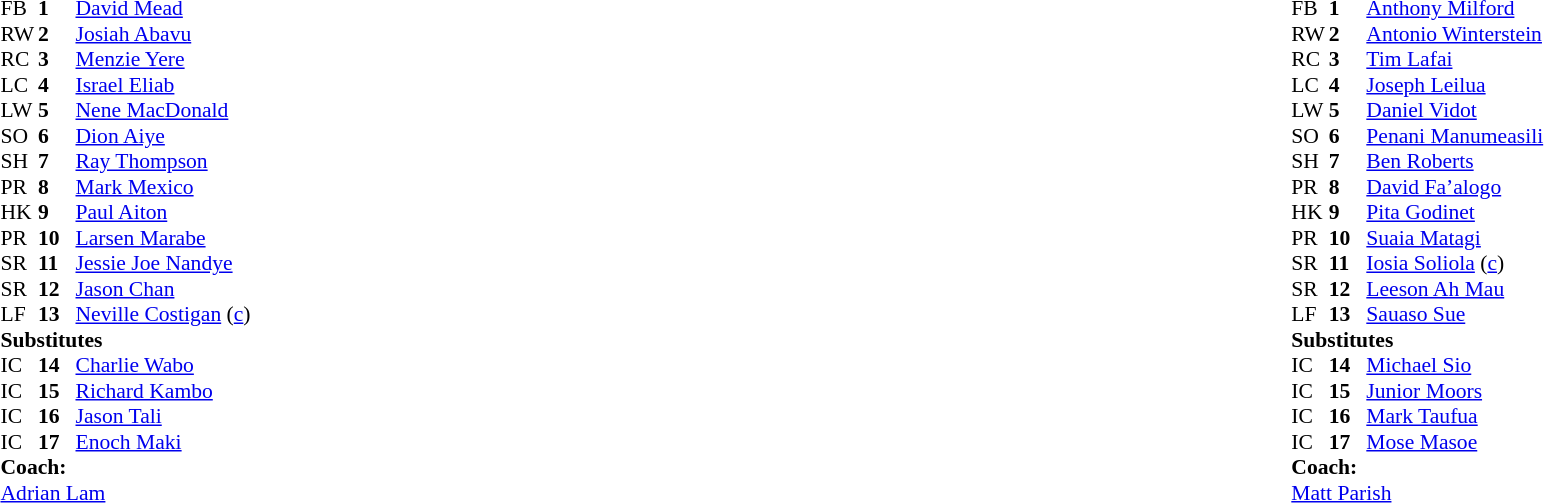<table width="100%">
<tr>
<td valign="top" width="50%"><br><table style="font-size: 90%" cellspacing="0" cellpadding="0">
<tr>
<th width="25"></th>
<th width="25"></th>
</tr>
<tr>
<td>FB</td>
<td><strong>1</strong></td>
<td><a href='#'>David Mead</a></td>
</tr>
<tr>
<td>RW</td>
<td><strong>2</strong></td>
<td><a href='#'>Josiah Abavu</a></td>
</tr>
<tr>
<td>RC</td>
<td><strong>3</strong></td>
<td><a href='#'>Menzie Yere</a></td>
</tr>
<tr>
<td>LC</td>
<td><strong>4</strong></td>
<td><a href='#'>Israel Eliab</a></td>
</tr>
<tr>
<td>LW</td>
<td><strong>5</strong></td>
<td><a href='#'>Nene MacDonald</a></td>
</tr>
<tr>
<td>SO</td>
<td><strong>6</strong></td>
<td><a href='#'>Dion Aiye</a></td>
</tr>
<tr>
<td>SH</td>
<td><strong>7</strong></td>
<td><a href='#'>Ray Thompson</a></td>
</tr>
<tr>
<td>PR</td>
<td><strong>8</strong></td>
<td><a href='#'>Mark Mexico</a></td>
</tr>
<tr>
<td>HK</td>
<td><strong>9</strong></td>
<td><a href='#'>Paul Aiton</a></td>
</tr>
<tr>
<td>PR</td>
<td><strong>10</strong></td>
<td><a href='#'>Larsen Marabe</a></td>
</tr>
<tr>
<td>SR</td>
<td><strong>11</strong></td>
<td><a href='#'>Jessie Joe Nandye</a></td>
</tr>
<tr>
<td>SR</td>
<td><strong>12</strong></td>
<td><a href='#'>Jason Chan</a></td>
</tr>
<tr>
<td>LF</td>
<td><strong>13</strong></td>
<td><a href='#'>Neville Costigan</a> (<a href='#'>c</a>)</td>
</tr>
<tr>
<td colspan=3><strong>Substitutes</strong></td>
</tr>
<tr>
<td>IC</td>
<td><strong>14</strong></td>
<td><a href='#'>Charlie Wabo</a></td>
</tr>
<tr>
<td>IC</td>
<td><strong>15</strong></td>
<td><a href='#'>Richard Kambo</a></td>
</tr>
<tr>
<td>IC</td>
<td><strong>16</strong></td>
<td><a href='#'>Jason Tali</a></td>
</tr>
<tr>
<td>IC</td>
<td><strong>17</strong></td>
<td><a href='#'>Enoch Maki</a></td>
</tr>
<tr>
<td colspan=3><strong>Coach:</strong></td>
</tr>
<tr>
<td colspan="4"> <a href='#'>Adrian Lam</a></td>
</tr>
</table>
</td>
<td valign="top" width="50%"><br><table style="font-size: 90%" cellspacing="0" cellpadding="0" align="center">
<tr>
<th width="25"></th>
<th width="25"></th>
</tr>
<tr>
<td>FB</td>
<td><strong>1</strong></td>
<td><a href='#'>Anthony Milford</a></td>
</tr>
<tr>
<td>RW</td>
<td><strong>2</strong></td>
<td><a href='#'>Antonio Winterstein</a></td>
</tr>
<tr>
<td>RC</td>
<td><strong>3</strong></td>
<td><a href='#'>Tim Lafai</a></td>
</tr>
<tr>
<td>LC</td>
<td><strong>4</strong></td>
<td><a href='#'>Joseph Leilua</a></td>
</tr>
<tr>
<td>LW</td>
<td><strong>5</strong></td>
<td><a href='#'>Daniel Vidot</a></td>
</tr>
<tr>
<td>SO</td>
<td><strong>6</strong></td>
<td><a href='#'>Penani Manumeasili</a></td>
</tr>
<tr>
<td>SH</td>
<td><strong>7</strong></td>
<td><a href='#'>Ben Roberts</a></td>
</tr>
<tr>
<td>PR</td>
<td><strong>8</strong></td>
<td><a href='#'>David Fa’alogo</a></td>
</tr>
<tr>
<td>HK</td>
<td><strong>9</strong></td>
<td><a href='#'>Pita Godinet</a></td>
</tr>
<tr>
<td>PR</td>
<td><strong>10</strong></td>
<td><a href='#'>Suaia Matagi</a></td>
</tr>
<tr>
<td>SR</td>
<td><strong>11</strong></td>
<td><a href='#'>Iosia Soliola</a> (<a href='#'>c</a>)</td>
</tr>
<tr>
<td>SR</td>
<td><strong>12</strong></td>
<td><a href='#'>Leeson Ah Mau</a></td>
</tr>
<tr>
<td>LF</td>
<td><strong>13</strong></td>
<td><a href='#'>Sauaso Sue</a></td>
</tr>
<tr>
<td colspan=3><strong>Substitutes</strong></td>
</tr>
<tr>
<td>IC</td>
<td><strong>14</strong></td>
<td><a href='#'>Michael Sio</a></td>
</tr>
<tr>
<td>IC</td>
<td><strong>15</strong></td>
<td><a href='#'>Junior Moors</a></td>
</tr>
<tr>
<td>IC</td>
<td><strong>16</strong></td>
<td><a href='#'>Mark Taufua</a></td>
</tr>
<tr>
<td>IC</td>
<td><strong>17</strong></td>
<td><a href='#'>Mose Masoe</a></td>
</tr>
<tr>
<td colspan=3><strong>Coach:</strong></td>
</tr>
<tr>
<td colspan="4"> <a href='#'>Matt Parish</a></td>
</tr>
</table>
</td>
</tr>
</table>
